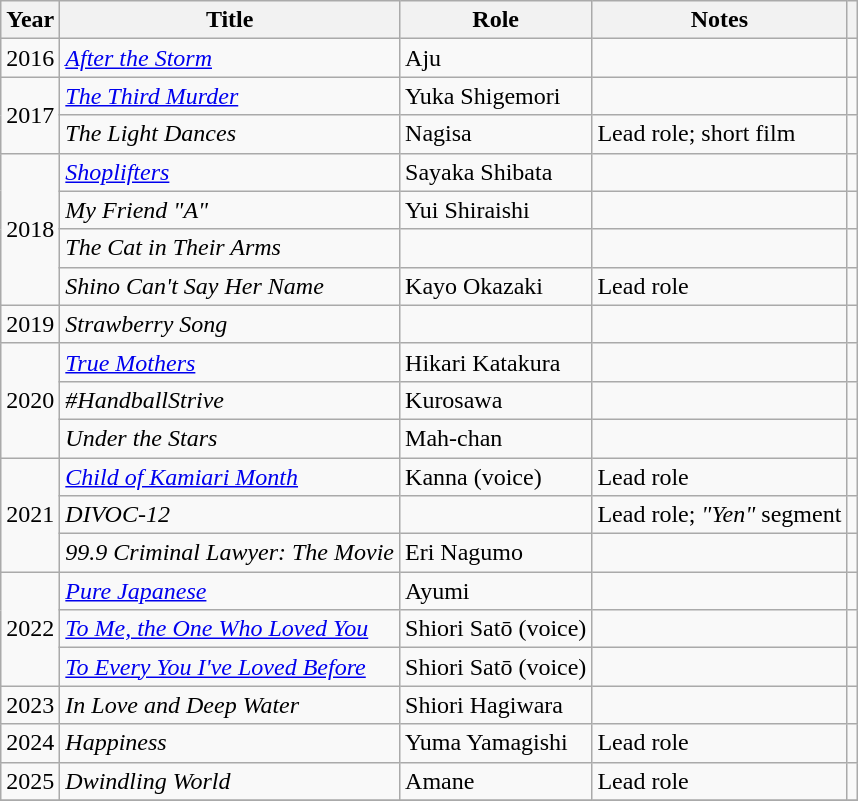<table class="wikitable sortable">
<tr>
<th>Year</th>
<th>Title</th>
<th>Role</th>
<th class="unsortable">Notes</th>
<th class = "unsortable"></th>
</tr>
<tr>
<td>2016</td>
<td><em><a href='#'>After the Storm</a></em></td>
<td>Aju</td>
<td></td>
<td></td>
</tr>
<tr>
<td rowspan="2">2017</td>
<td><em><a href='#'>The Third Murder</a></em></td>
<td>Yuka Shigemori</td>
<td></td>
<td></td>
</tr>
<tr>
<td><em>The Light Dances</em></td>
<td>Nagisa</td>
<td>Lead role; short film</td>
<td></td>
</tr>
<tr>
<td rowspan="4">2018</td>
<td><em><a href='#'>Shoplifters</a></em></td>
<td>Sayaka Shibata</td>
<td></td>
<td></td>
</tr>
<tr>
<td><em>My Friend "A"</em></td>
<td>Yui Shiraishi</td>
<td></td>
<td></td>
</tr>
<tr>
<td><em>The Cat in Their Arms</em></td>
<td></td>
<td></td>
<td></td>
</tr>
<tr>
<td><em>Shino Can't Say Her Name</em></td>
<td>Kayo Okazaki</td>
<td>Lead role</td>
<td></td>
</tr>
<tr>
<td>2019</td>
<td><em>Strawberry Song</em></td>
<td></td>
<td></td>
<td></td>
</tr>
<tr>
<td rowspan="3">2020</td>
<td><em><a href='#'>True Mothers</a></em></td>
<td>Hikari Katakura</td>
<td></td>
<td></td>
</tr>
<tr>
<td><em>#HandballStrive</em></td>
<td>Kurosawa</td>
<td></td>
<td></td>
</tr>
<tr>
<td><em>Under the Stars</em></td>
<td>Mah-chan</td>
<td></td>
<td></td>
</tr>
<tr>
<td rowspan="3">2021</td>
<td><em><a href='#'>Child of Kamiari Month</a></em></td>
<td>Kanna (voice)</td>
<td>Lead role</td>
<td></td>
</tr>
<tr>
<td><em>DIVOC-12</em></td>
<td></td>
<td>Lead role; <em>"Yen"</em> segment</td>
<td></td>
</tr>
<tr>
<td><em>99.9 Criminal Lawyer: The Movie</em></td>
<td>Eri Nagumo</td>
<td></td>
<td></td>
</tr>
<tr>
<td rowspan="3">2022</td>
<td><em><a href='#'>Pure Japanese</a></em></td>
<td>Ayumi</td>
<td></td>
<td></td>
</tr>
<tr>
<td><em><a href='#'>To Me, the One Who Loved You</a></em></td>
<td>Shiori Satō (voice)</td>
<td></td>
<td></td>
</tr>
<tr>
<td><em><a href='#'>To Every You I've Loved Before</a></em></td>
<td>Shiori Satō (voice)</td>
<td></td>
<td></td>
</tr>
<tr>
<td>2023</td>
<td><em>In Love and Deep Water</em></td>
<td>Shiori Hagiwara</td>
<td></td>
<td></td>
</tr>
<tr>
<td>2024</td>
<td><em>Happiness</em></td>
<td>Yuma Yamagishi</td>
<td>Lead role</td>
<td></td>
</tr>
<tr>
<td>2025</td>
<td><em>Dwindling World</em></td>
<td>Amane</td>
<td>Lead role</td>
<td></td>
</tr>
<tr>
</tr>
</table>
